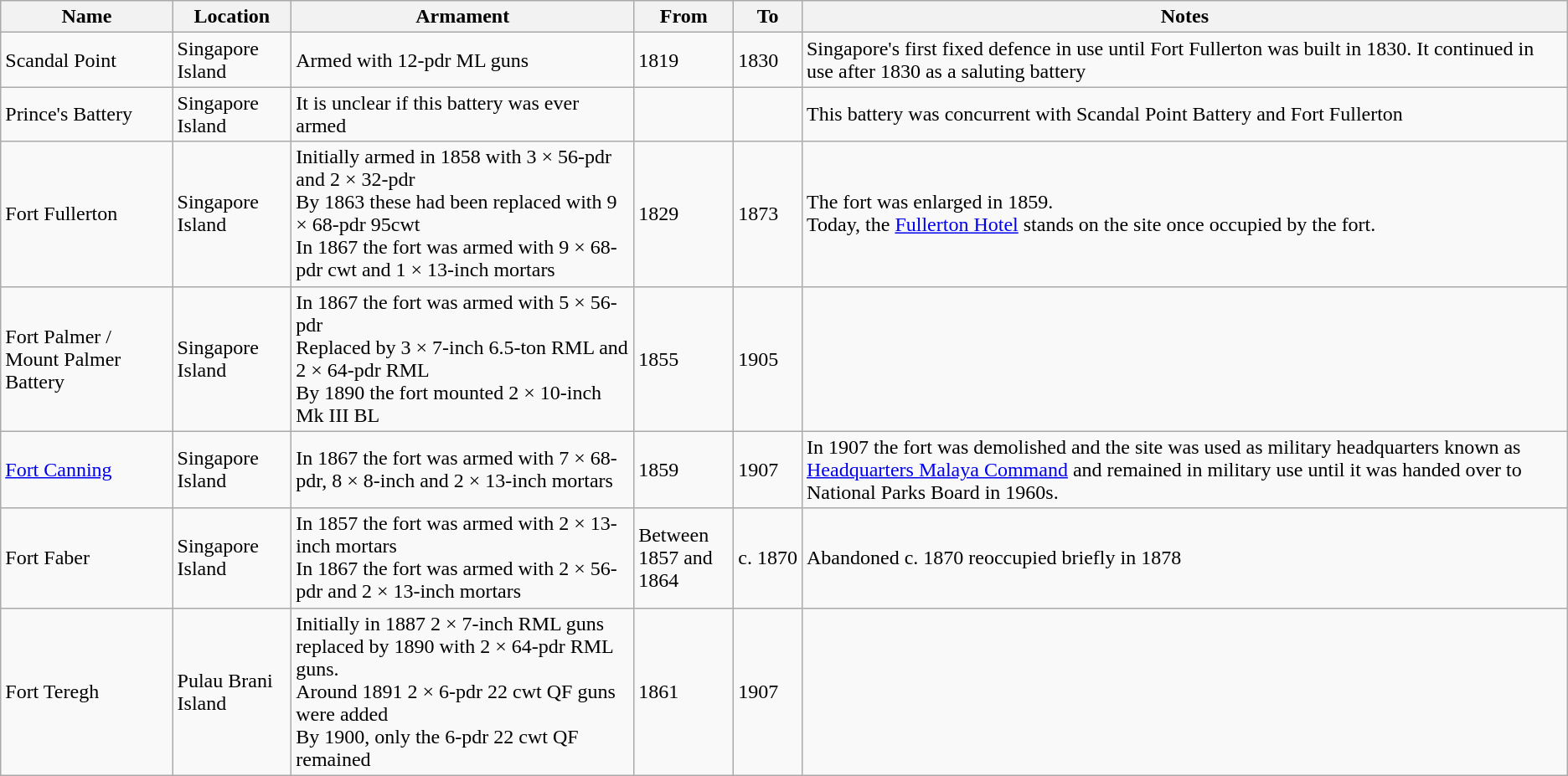<table class="wikitable">
<tr>
<th>Name</th>
<th>Location</th>
<th>Armament</th>
<th>From</th>
<th>To</th>
<th>Notes</th>
</tr>
<tr>
<td>Scandal Point</td>
<td>Singapore Island<br></td>
<td>Armed with 12-pdr ML guns</td>
<td>1819</td>
<td>1830</td>
<td>Singapore's first fixed defence in use until Fort Fullerton was built in 1830. It continued in use after 1830 as a saluting battery</td>
</tr>
<tr>
<td>Prince's Battery</td>
<td>Singapore Island<br></td>
<td>It is unclear if this battery was ever armed</td>
<td></td>
<td></td>
<td>This battery was concurrent with Scandal Point Battery and Fort Fullerton</td>
</tr>
<tr>
<td>Fort Fullerton</td>
<td>Singapore Island<br></td>
<td>Initially armed in 1858 with 3 × 56-pdr and 2 × 32-pdr<br>By 1863 these had been replaced with 9 × 68-pdr 95cwt<br>In 1867 the fort was armed with 9 × 68-pdr cwt and 1 × 13-inch mortars </td>
<td>1829</td>
<td>1873</td>
<td>The fort was enlarged in 1859.<br>Today, the <a href='#'>Fullerton Hotel</a> stands on the site once occupied by the fort.</td>
</tr>
<tr>
<td>Fort Palmer / Mount Palmer Battery</td>
<td>Singapore Island<br></td>
<td>In 1867 the fort was armed with 5 × 56-pdr <br>Replaced by 3 × 7-inch 6.5-ton RML and 2 × 64-pdr RML<br>By 1890 the fort mounted 2 × 10-inch Mk III BL</td>
<td>1855</td>
<td>1905</td>
<td></td>
</tr>
<tr>
<td><a href='#'>Fort Canning</a></td>
<td>Singapore Island<br></td>
<td>In 1867 the fort was armed with 7 × 68-pdr, 8 × 8-inch and 2 × 13-inch mortars </td>
<td>1859</td>
<td>1907</td>
<td>In 1907 the fort was demolished and the site was used as military headquarters known as <a href='#'>Headquarters Malaya Command</a> and remained in military use until it was handed over to National Parks Board in 1960s.</td>
</tr>
<tr>
<td>Fort Faber</td>
<td>Singapore Island<br></td>
<td>In 1857 the fort was armed with 2 × 13-inch mortars<br>In 1867 the fort was armed with 2 × 56-pdr and 2 × 13-inch mortars </td>
<td>Between<br>1857 and 1864</td>
<td>c. 1870</td>
<td>Abandoned c. 1870 reoccupied briefly in 1878</td>
</tr>
<tr>
<td>Fort Teregh</td>
<td>Pulau Brani Island<br></td>
<td>Initially in 1887 2 × 7-inch RML guns replaced by 1890 with 2 × 64-pdr RML guns.<br>Around 1891 2 × 6-pdr 22 cwt QF guns were added<br>By 1900, only the 6-pdr 22 cwt QF remained</td>
<td>1861</td>
<td>1907</td>
<td></td>
</tr>
</table>
